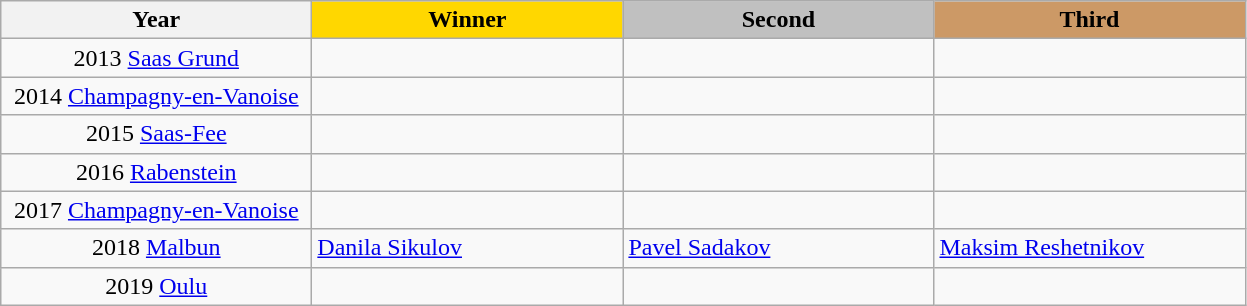<table class="wikitable">
<tr>
<th width = "200">Year</th>
<th width = "200" style="background: gold;">Winner</th>
<th width = "200" style="background: silver;">Second</th>
<th width = "200" style="background: #cc9966;">Third</th>
</tr>
<tr>
<td align="center">2013 <a href='#'>Saas Grund</a></td>
<td></td>
<td></td>
<td></td>
</tr>
<tr>
<td align="center">2014 <a href='#'>Champagny-en-Vanoise</a></td>
<td></td>
<td></td>
<td></td>
</tr>
<tr>
<td align="center">2015 <a href='#'>Saas-Fee</a></td>
<td></td>
<td></td>
<td></td>
</tr>
<tr>
<td align="center">2016 <a href='#'>Rabenstein</a></td>
<td></td>
<td></td>
<td></td>
</tr>
<tr>
<td align="center">2017 <a href='#'>Champagny-en-Vanoise</a></td>
<td></td>
<td></td>
<td></td>
</tr>
<tr>
<td align="center">2018 <a href='#'>Malbun</a></td>
<td> <a href='#'>Danila Sikulov</a></td>
<td> <a href='#'>Pavel Sadakov</a></td>
<td> <a href='#'>Maksim Reshetnikov</a></td>
</tr>
<tr>
<td align="center">2019 <a href='#'>Oulu</a></td>
<td></td>
<td></td>
<td></td>
</tr>
</table>
